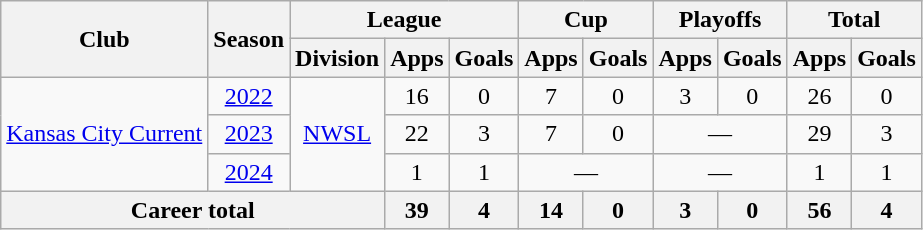<table class="wikitable" style="text-align: center;">
<tr>
<th rowspan="2">Club</th>
<th rowspan="2">Season</th>
<th colspan="3">League</th>
<th colspan="2">Cup</th>
<th colspan="2">Playoffs</th>
<th colspan="2">Total</th>
</tr>
<tr>
<th>Division</th>
<th>Apps</th>
<th>Goals</th>
<th>Apps</th>
<th>Goals</th>
<th>Apps</th>
<th>Goals</th>
<th>Apps</th>
<th>Goals</th>
</tr>
<tr>
<td rowspan="3"><a href='#'>Kansas City Current</a></td>
<td><a href='#'>2022</a></td>
<td rowspan="3"><a href='#'>NWSL</a></td>
<td>16</td>
<td>0</td>
<td>7</td>
<td>0</td>
<td>3</td>
<td>0</td>
<td>26</td>
<td>0</td>
</tr>
<tr>
<td><a href='#'>2023</a></td>
<td>22</td>
<td>3</td>
<td>7</td>
<td>0</td>
<td colspan="2">—</td>
<td>29</td>
<td>3</td>
</tr>
<tr>
<td><a href='#'>2024</a></td>
<td>1</td>
<td>1</td>
<td colspan="2">—</td>
<td colspan="2">—</td>
<td>1</td>
<td>1</td>
</tr>
<tr>
<th colspan="3">Career total</th>
<th>39</th>
<th>4</th>
<th>14</th>
<th>0</th>
<th>3</th>
<th>0</th>
<th>56</th>
<th>4</th>
</tr>
</table>
